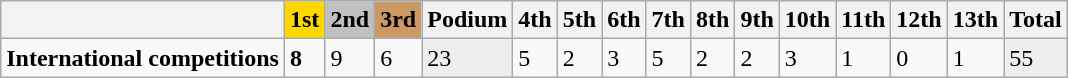<table class="wikitable">
<tr>
<th></th>
<th style="background: gold;">1st</th>
<th style="background: silver;">2nd</th>
<th style="background: #c96;">3rd</th>
<th>Podium</th>
<th>4th</th>
<th>5th</th>
<th>6th</th>
<th>7th</th>
<th>8th</th>
<th>9th</th>
<th>10th</th>
<th>11th</th>
<th>12th</th>
<th>13th</th>
<th>Total</th>
</tr>
<tr>
<td><strong>International competitions</strong></td>
<td><strong>8</strong></td>
<td>9</td>
<td>6</td>
<td style="background: #EEEEEE;">23</td>
<td>5</td>
<td>2</td>
<td>3</td>
<td>5</td>
<td>2</td>
<td>2</td>
<td>3</td>
<td>1</td>
<td>0</td>
<td>1</td>
<td style="background: #EEEEEE;">55</td>
</tr>
</table>
